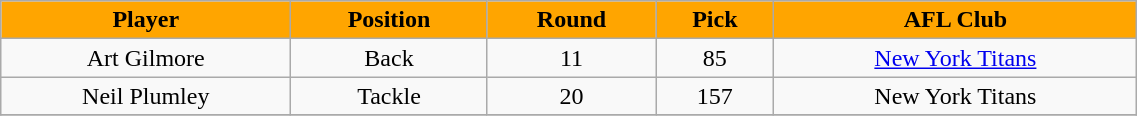<table class="wikitable" width="60%">
<tr align="center"  style="background:orange;color:black;">
<td><strong>Player</strong></td>
<td><strong>Position</strong></td>
<td><strong>Round</strong></td>
<td><strong>Pick</strong></td>
<td><strong>AFL Club</strong></td>
</tr>
<tr align="center" bgcolor="">
<td>Art Gilmore</td>
<td>Back</td>
<td>11</td>
<td>85</td>
<td><a href='#'>New York Titans</a></td>
</tr>
<tr align="center" bgcolor="">
<td>Neil Plumley</td>
<td>Tackle</td>
<td>20</td>
<td>157</td>
<td>New York Titans</td>
</tr>
<tr align="center" bgcolor="">
</tr>
</table>
